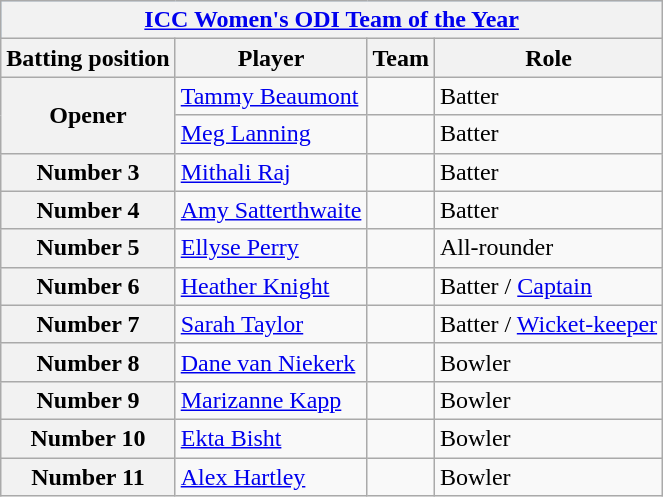<table class="wikitable plainrowheaders">
<tr style="background:#9cf;">
<th colspan="5"><a href='#'>ICC Women's ODI Team of the Year</a></th>
</tr>
<tr>
<th>Batting position</th>
<th>Player</th>
<th>Team</th>
<th>Role</th>
</tr>
<tr>
<th scope=row style=text-align:center; rowspan=2>Opener</th>
<td><a href='#'>Tammy Beaumont</a></td>
<td></td>
<td>Batter</td>
</tr>
<tr>
<td><a href='#'>Meg Lanning</a></td>
<td></td>
<td>Batter</td>
</tr>
<tr>
<th scope=row style=text-align:center;>Number 3</th>
<td><a href='#'>Mithali Raj</a></td>
<td></td>
<td>Batter</td>
</tr>
<tr>
<th scope=row style=text-align:center;>Number 4</th>
<td><a href='#'>Amy Satterthwaite</a></td>
<td></td>
<td>Batter</td>
</tr>
<tr>
<th scope=row style=text-align:center;>Number 5</th>
<td><a href='#'>Ellyse Perry</a></td>
<td></td>
<td>All-rounder</td>
</tr>
<tr>
<th scope=row style=text-align:center;>Number 6</th>
<td><a href='#'>Heather Knight</a></td>
<td></td>
<td>Batter / <a href='#'>Captain</a></td>
</tr>
<tr>
<th scope=row style=text-align:center;>Number 7</th>
<td><a href='#'>Sarah Taylor</a></td>
<td></td>
<td>Batter / <a href='#'>Wicket-keeper</a></td>
</tr>
<tr>
<th scope=row style=text-align:center;>Number 8</th>
<td><a href='#'>Dane van Niekerk</a></td>
<td></td>
<td>Bowler</td>
</tr>
<tr>
<th scope=row style=text-align:center;>Number 9</th>
<td><a href='#'>Marizanne Kapp</a></td>
<td></td>
<td>Bowler</td>
</tr>
<tr>
<th scope=row style=text-align:center;>Number 10</th>
<td><a href='#'>Ekta Bisht</a></td>
<td></td>
<td>Bowler</td>
</tr>
<tr>
<th scope=row style=text-align:center;>Number 11</th>
<td><a href='#'>Alex Hartley</a></td>
<td></td>
<td>Bowler</td>
</tr>
</table>
